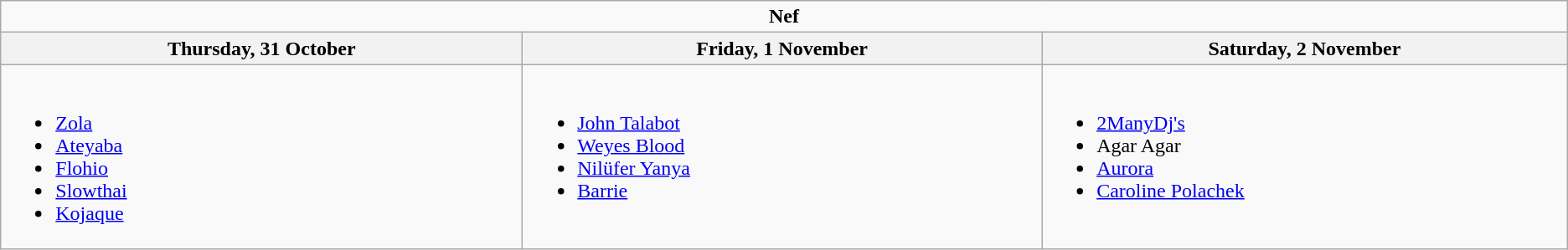<table class="wikitable">
<tr>
<td colspan="3" align="center"><strong>Nef</strong></td>
</tr>
<tr>
<th width="500">Thursday, 31 October</th>
<th width="500">Friday, 1 November</th>
<th width="500">Saturday, 2 November</th>
</tr>
<tr valign="top">
<td><br><ul><li><a href='#'>Zola</a></li><li><a href='#'>Ateyaba</a></li><li><a href='#'>Flohio</a></li><li><a href='#'>Slowthai</a></li><li><a href='#'>Kojaque</a></li></ul></td>
<td><br><ul><li><a href='#'>John Talabot</a></li><li><a href='#'>Weyes Blood</a></li><li><a href='#'>Nilüfer Yanya</a></li><li><a href='#'>Barrie</a></li></ul></td>
<td><br><ul><li><a href='#'>2ManyDj's</a></li><li>Agar Agar</li><li><a href='#'>Aurora</a></li><li><a href='#'>Caroline Polachek</a></li></ul></td>
</tr>
</table>
